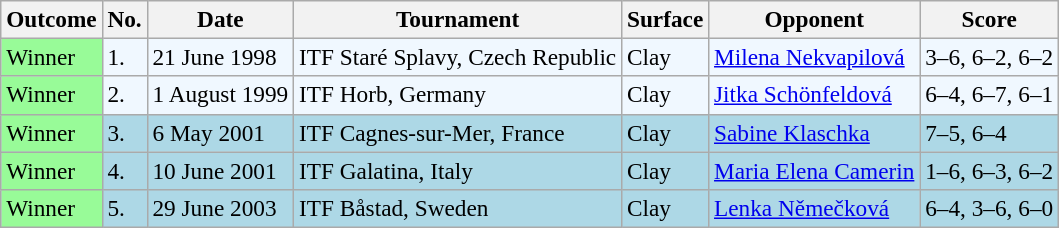<table class="sortable wikitable" style="font-size:97%;">
<tr>
<th>Outcome</th>
<th>No.</th>
<th>Date</th>
<th>Tournament</th>
<th>Surface</th>
<th>Opponent</th>
<th>Score</th>
</tr>
<tr style="background:#f0f8ff;">
<td style="background:#98fb98;">Winner</td>
<td>1.</td>
<td>21 June 1998</td>
<td>ITF Staré Splavy, Czech Republic</td>
<td>Clay</td>
<td> <a href='#'>Milena Nekvapilová</a></td>
<td>3–6, 6–2, 6–2</td>
</tr>
<tr style="background:#f0f8ff;">
<td style="background:#98fb98;">Winner</td>
<td>2.</td>
<td>1 August 1999</td>
<td>ITF Horb, Germany</td>
<td>Clay</td>
<td> <a href='#'>Jitka Schönfeldová</a></td>
<td>6–4, 6–7, 6–1</td>
</tr>
<tr style="background:lightblue;">
<td style="background:#98fb98;">Winner</td>
<td>3.</td>
<td>6 May 2001</td>
<td>ITF Cagnes-sur-Mer, France</td>
<td>Clay</td>
<td> <a href='#'>Sabine Klaschka</a></td>
<td>7–5, 6–4</td>
</tr>
<tr style="background:lightblue;">
<td style="background:#98fb98;">Winner</td>
<td>4.</td>
<td>10 June 2001</td>
<td>ITF Galatina, Italy</td>
<td>Clay</td>
<td> <a href='#'>Maria Elena Camerin</a></td>
<td>1–6, 6–3, 6–2</td>
</tr>
<tr style="background:lightblue;">
<td style="background:#98fb98;">Winner</td>
<td>5.</td>
<td>29 June 2003</td>
<td>ITF Båstad, Sweden</td>
<td>Clay</td>
<td> <a href='#'>Lenka Němečková</a></td>
<td>6–4, 3–6, 6–0</td>
</tr>
</table>
